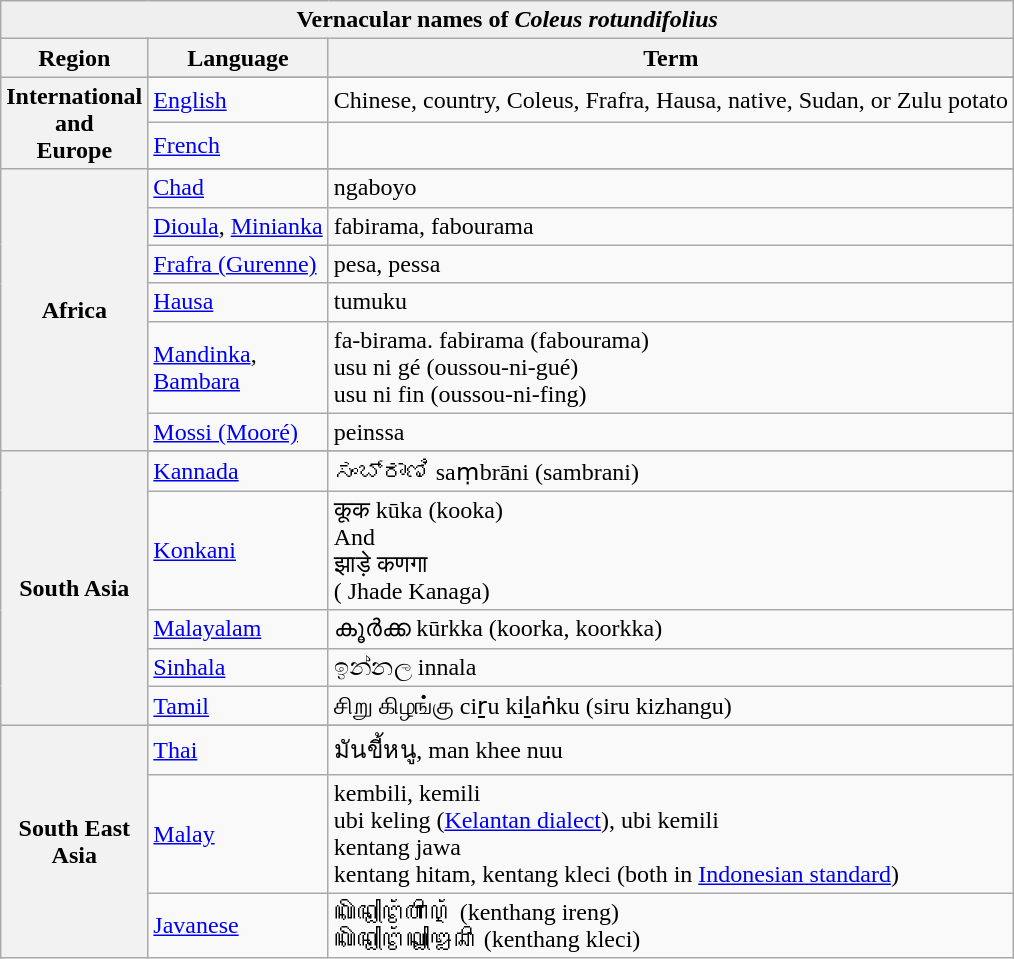<table class="wikitable">
<tr>
<th colspan="3"  style="background: #efefef;">Vernacular names of <em>Coleus rotundifolius</em></th>
</tr>
<tr>
<th>Region</th>
<th>Language</th>
<th>Term</th>
</tr>
<tr>
<th rowspan="3">International<br>and<br>Europe</th>
</tr>
<tr>
<td><a href='#'>English</a></td>
<td>Chinese, country, Coleus, Frafra, Hausa, native, Sudan, or Zulu potato</td>
</tr>
<tr>
<td><a href='#'>French</a></td>
<td><br></td>
</tr>
<tr>
<th rowspan="7">Africa</th>
</tr>
<tr>
<td><a href='#'>Chad</a></td>
<td>ngaboyo</td>
</tr>
<tr>
<td><a href='#'>Dioula</a>, <a href='#'>Minianka</a></td>
<td>fabirama, fabourama</td>
</tr>
<tr>
<td><a href='#'>Frafra (Gurenne)</a></td>
<td>pesa, pessa</td>
</tr>
<tr>
<td><a href='#'>Hausa</a></td>
<td>tumuku</td>
</tr>
<tr>
<td><a href='#'>Mandinka</a>,<br><a href='#'>Bambara</a></td>
<td>fa-birama. fabirama (fabourama)<br>usu ni gé (oussou-ni-gué)<br>usu ni fin (oussou-ni-fing)</td>
</tr>
<tr>
<td><a href='#'>Mossi (Mooré)</a></td>
<td>peinssa</td>
</tr>
<tr>
<th rowspan="6">South Asia</th>
</tr>
<tr>
<td><a href='#'>Kannada</a></td>
<td>ಸಂಬ್ರಾಣಿ saṃbrāni (sambrani)</td>
</tr>
<tr>
<td><a href='#'>Konkani</a></td>
<td>कूक kūka (kooka)<br>And<br>झाड़े कणगा<br>( Jhade Kanaga)</td>
</tr>
<tr>
<td><a href='#'>Malayalam</a></td>
<td>കൂർക്ക kūrkka (koorka, koorkka)</td>
</tr>
<tr>
<td><a href='#'>Sinhala</a></td>
<td>ඉන්නල innala</td>
</tr>
<tr>
<td><a href='#'>Tamil</a></td>
<td>சிறு கிழங்கு  ciṟu kiḻaṅku (siru kizhangu)</td>
</tr>
<tr>
<th rowspan="4">South East<br>Asia</th>
</tr>
<tr>
<td><a href='#'>Thai</a></td>
<td>มันขี้หนู, man khee nuu</td>
</tr>
<tr>
<td><a href='#'>Malay</a></td>
<td>kembili, kemili<br>ubi keling (<a href='#'>Kelantan dialect</a>), ubi kemili<br>kentang jawa<br>kentang hitam, kentang kleci (both in <a href='#'>Indonesian standard</a>)</td>
</tr>
<tr>
<td><a href='#'>Javanese</a></td>
<td>ꦏꦼꦤ꧀ꦛꦁꦲꦶꦉꦁ (kenthang ireng) <br>ꦏꦼꦤ꧀ꦛꦁꦏ꧀ꦊꦕꦶ (kenthang kleci)</td>
</tr>
</table>
